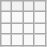<table class="wikitable">
<tr>
<th></th>
<th></th>
<th></th>
<th></th>
</tr>
<tr>
<td></td>
<td></td>
<td></td>
<td></td>
</tr>
<tr>
<td></td>
<td></td>
<td></td>
<td></td>
</tr>
<tr>
<td></td>
<td></td>
<td></td>
<td></td>
</tr>
</table>
